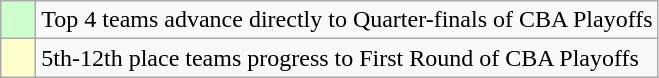<table class="wikitable">
<tr>
<td style="background:#cfc;">    </td>
<td>Top 4 teams advance directly to Quarter-finals of CBA Playoffs</td>
</tr>
<tr>
<td style="background:#ffc;">    </td>
<td>5th-12th place teams progress to First Round of CBA Playoffs</td>
</tr>
</table>
